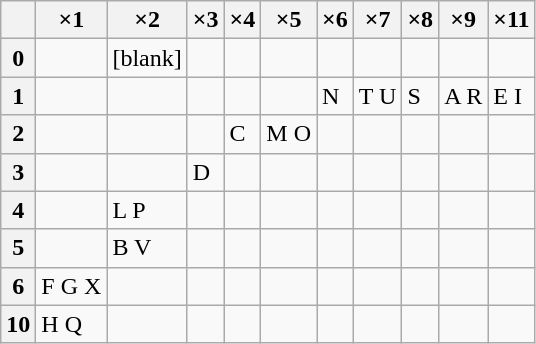<table class="wikitable floatright">
<tr>
<th></th>
<th>×1</th>
<th>×2</th>
<th>×3</th>
<th>×4</th>
<th>×5</th>
<th>×6</th>
<th>×7</th>
<th>×8</th>
<th>×9</th>
<th>×11</th>
</tr>
<tr>
<th>0</th>
<td></td>
<td>[blank]</td>
<td></td>
<td></td>
<td></td>
<td></td>
<td></td>
<td></td>
<td></td>
<td></td>
</tr>
<tr>
<th>1</th>
<td></td>
<td></td>
<td></td>
<td></td>
<td></td>
<td>N</td>
<td>T U</td>
<td>S</td>
<td>A R</td>
<td>E I</td>
</tr>
<tr>
<th>2</th>
<td></td>
<td></td>
<td></td>
<td>C</td>
<td>M O</td>
<td></td>
<td></td>
<td></td>
<td></td>
<td></td>
</tr>
<tr>
<th>3</th>
<td></td>
<td></td>
<td>D</td>
<td></td>
<td></td>
<td></td>
<td></td>
<td></td>
<td></td>
<td></td>
</tr>
<tr>
<th>4</th>
<td></td>
<td>L P</td>
<td></td>
<td></td>
<td></td>
<td></td>
<td></td>
<td></td>
<td></td>
<td></td>
</tr>
<tr>
<th>5</th>
<td></td>
<td>B V</td>
<td></td>
<td></td>
<td></td>
<td></td>
<td></td>
<td></td>
<td></td>
<td></td>
</tr>
<tr>
<th>6</th>
<td>F G X</td>
<td></td>
<td></td>
<td></td>
<td></td>
<td></td>
<td></td>
<td></td>
<td></td>
<td></td>
</tr>
<tr>
<th>10</th>
<td>H Q</td>
<td></td>
<td></td>
<td></td>
<td></td>
<td></td>
<td></td>
<td></td>
<td></td>
<td></td>
</tr>
</table>
